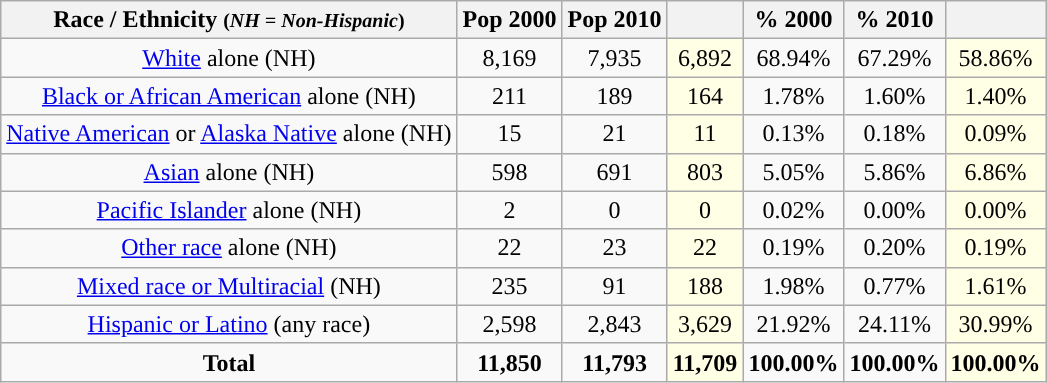<table class="wikitable" style="text-align:center;">
<tr>
<th>Race / Ethnicity <small>(<em>NH = Non-Hispanic</em>)</small></th>
<th>Pop 2000</th>
<th>Pop 2010</th>
<th></th>
<th>% 2000</th>
<th>% 2010</th>
<th></th>
</tr>
<tr>
<td><a href='#'>White</a> alone (NH)</td>
<td>8,169</td>
<td>7,935</td>
<td style='background: #ffffe6;'>6,892</td>
<td>68.94%</td>
<td>67.29%</td>
<td style='background: #ffffe6;'>58.86%</td>
</tr>
<tr>
<td><a href='#'>Black or African American</a> alone (NH)</td>
<td>211</td>
<td>189</td>
<td style='background: #ffffe6;'>164</td>
<td>1.78%</td>
<td>1.60%</td>
<td style='background: #ffffe6;'>1.40%</td>
</tr>
<tr>
<td><a href='#'>Native American</a> or <a href='#'>Alaska Native</a> alone (NH)</td>
<td>15</td>
<td>21</td>
<td style='background: #ffffe6;'>11</td>
<td>0.13%</td>
<td>0.18%</td>
<td style='background: #ffffe6;'>0.09%</td>
</tr>
<tr>
<td><a href='#'>Asian</a> alone (NH)</td>
<td>598</td>
<td>691</td>
<td style='background: #ffffe6;'>803</td>
<td>5.05%</td>
<td>5.86%</td>
<td style='background: #ffffe6;'>6.86%</td>
</tr>
<tr>
<td><a href='#'>Pacific Islander</a> alone (NH)</td>
<td>2</td>
<td>0</td>
<td style='background: #ffffe6;'>0</td>
<td>0.02%</td>
<td>0.00%</td>
<td style='background: #ffffe6;'>0.00%</td>
</tr>
<tr>
<td><a href='#'>Other race</a> alone (NH)</td>
<td>22</td>
<td>23</td>
<td style='background: #ffffe6;'>22</td>
<td>0.19%</td>
<td>0.20%</td>
<td style='background: #ffffe6;'>0.19%</td>
</tr>
<tr>
<td><a href='#'>Mixed race or Multiracial</a> (NH)</td>
<td>235</td>
<td>91</td>
<td style='background: #ffffe6;'>188</td>
<td>1.98%</td>
<td>0.77%</td>
<td style='background: #ffffe6;'>1.61%</td>
</tr>
<tr>
<td><a href='#'>Hispanic or Latino</a> (any race)</td>
<td>2,598</td>
<td>2,843</td>
<td style='background: #ffffe6;'>3,629</td>
<td>21.92%</td>
<td>24.11%</td>
<td style='background: #ffffe6;'>30.99%</td>
</tr>
<tr>
<td><strong>Total</strong></td>
<td><strong>11,850</strong></td>
<td><strong>11,793</strong></td>
<td style='background: #ffffe6;'><strong>11,709</strong></td>
<td><strong>100.00%</strong></td>
<td><strong>100.00%</strong></td>
<td style='background: #ffffe6;'><strong>100.00%</strong></td>
</tr>
</table>
